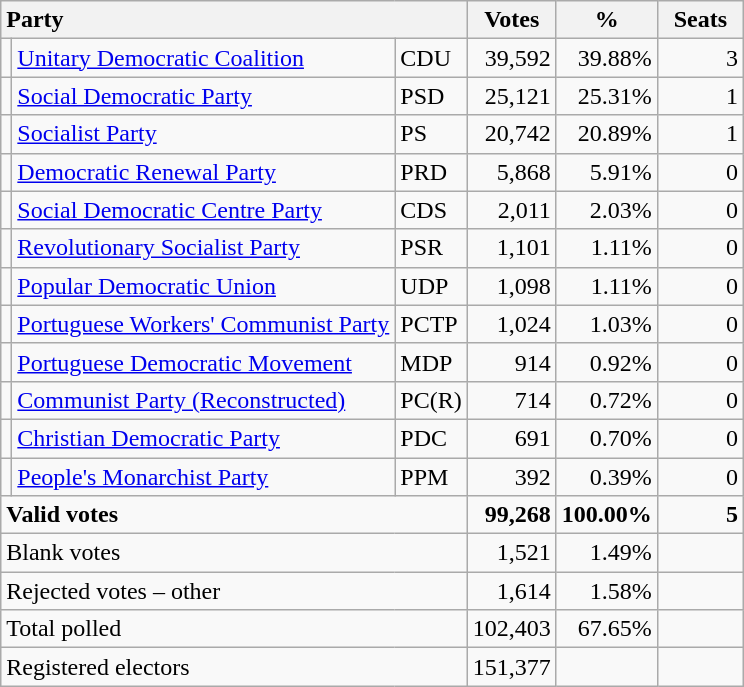<table class="wikitable" border="1" style="text-align:right;">
<tr>
<th style="text-align:left;" colspan=3>Party</th>
<th align=center width="50">Votes</th>
<th align=center width="50">%</th>
<th align=center width="50">Seats</th>
</tr>
<tr>
<td></td>
<td align=left style="white-space: nowrap;"><a href='#'>Unitary Democratic Coalition</a></td>
<td align=left>CDU</td>
<td>39,592</td>
<td>39.88%</td>
<td>3</td>
</tr>
<tr>
<td></td>
<td align=left><a href='#'>Social Democratic Party</a></td>
<td align=left>PSD</td>
<td>25,121</td>
<td>25.31%</td>
<td>1</td>
</tr>
<tr>
<td></td>
<td align=left><a href='#'>Socialist Party</a></td>
<td align=left>PS</td>
<td>20,742</td>
<td>20.89%</td>
<td>1</td>
</tr>
<tr>
<td></td>
<td align=left><a href='#'>Democratic Renewal Party</a></td>
<td align=left>PRD</td>
<td>5,868</td>
<td>5.91%</td>
<td>0</td>
</tr>
<tr>
<td></td>
<td align=left style="white-space: nowrap;"><a href='#'>Social Democratic Centre Party</a></td>
<td align=left>CDS</td>
<td>2,011</td>
<td>2.03%</td>
<td>0</td>
</tr>
<tr>
<td></td>
<td align=left><a href='#'>Revolutionary Socialist Party</a></td>
<td align=left>PSR</td>
<td>1,101</td>
<td>1.11%</td>
<td>0</td>
</tr>
<tr>
<td></td>
<td align=left><a href='#'>Popular Democratic Union</a></td>
<td align=left>UDP</td>
<td>1,098</td>
<td>1.11%</td>
<td>0</td>
</tr>
<tr>
<td></td>
<td align=left><a href='#'>Portuguese Workers' Communist Party</a></td>
<td align=left>PCTP</td>
<td>1,024</td>
<td>1.03%</td>
<td>0</td>
</tr>
<tr>
<td></td>
<td align=left><a href='#'>Portuguese Democratic Movement</a></td>
<td align=left>MDP</td>
<td>914</td>
<td>0.92%</td>
<td>0</td>
</tr>
<tr>
<td></td>
<td align=left><a href='#'>Communist Party (Reconstructed)</a></td>
<td align=left>PC(R)</td>
<td>714</td>
<td>0.72%</td>
<td>0</td>
</tr>
<tr>
<td></td>
<td align=left style="white-space: nowrap;"><a href='#'>Christian Democratic Party</a></td>
<td align=left>PDC</td>
<td>691</td>
<td>0.70%</td>
<td>0</td>
</tr>
<tr>
<td></td>
<td align=left><a href='#'>People's Monarchist Party</a></td>
<td align=left>PPM</td>
<td>392</td>
<td>0.39%</td>
<td>0</td>
</tr>
<tr style="font-weight:bold">
<td align=left colspan=3>Valid votes</td>
<td>99,268</td>
<td>100.00%</td>
<td>5</td>
</tr>
<tr>
<td align=left colspan=3>Blank votes</td>
<td>1,521</td>
<td>1.49%</td>
<td></td>
</tr>
<tr>
<td align=left colspan=3>Rejected votes – other</td>
<td>1,614</td>
<td>1.58%</td>
<td></td>
</tr>
<tr>
<td align=left colspan=3>Total polled</td>
<td>102,403</td>
<td>67.65%</td>
<td></td>
</tr>
<tr>
<td align=left colspan=3>Registered electors</td>
<td>151,377</td>
<td></td>
<td></td>
</tr>
</table>
